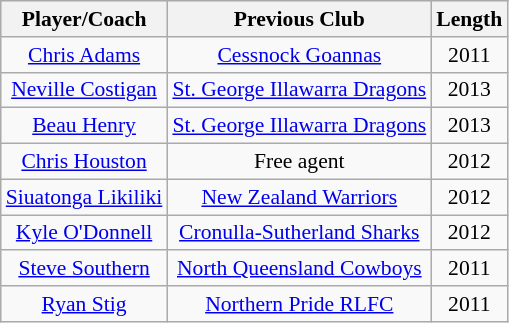<table class="wikitable sortable" style="text-align: center; font-size:90%">
<tr style="background:#efefef;">
<th>Player/Coach</th>
<th>Previous Club</th>
<th>Length</th>
</tr>
<tr>
<td><a href='#'>Chris Adams</a></td>
<td><a href='#'>Cessnock Goannas</a></td>
<td>2011</td>
</tr>
<tr>
<td><a href='#'>Neville Costigan</a></td>
<td><a href='#'>St. George Illawarra Dragons</a></td>
<td>2013</td>
</tr>
<tr>
<td><a href='#'>Beau Henry</a></td>
<td><a href='#'>St. George Illawarra Dragons</a></td>
<td>2013</td>
</tr>
<tr>
<td><a href='#'>Chris Houston</a></td>
<td>Free agent</td>
<td>2012</td>
</tr>
<tr>
<td><a href='#'>Siuatonga Likiliki</a></td>
<td><a href='#'>New Zealand Warriors</a></td>
<td>2012</td>
</tr>
<tr>
<td><a href='#'>Kyle O'Donnell</a></td>
<td><a href='#'>Cronulla-Sutherland Sharks</a></td>
<td>2012</td>
</tr>
<tr>
<td><a href='#'>Steve Southern</a></td>
<td><a href='#'>North Queensland Cowboys</a></td>
<td>2011</td>
</tr>
<tr>
<td><a href='#'>Ryan Stig</a></td>
<td><a href='#'>Northern Pride RLFC</a></td>
<td>2011</td>
</tr>
</table>
